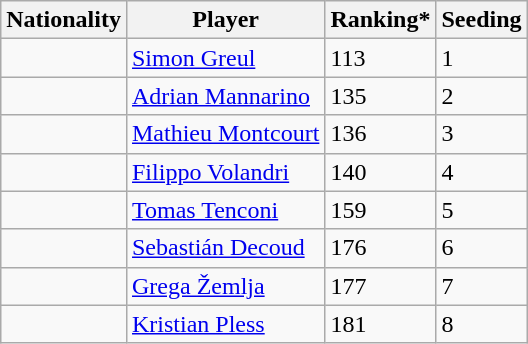<table class="wikitable" border="1">
<tr>
<th>Nationality</th>
<th>Player</th>
<th>Ranking*</th>
<th>Seeding</th>
</tr>
<tr>
<td></td>
<td><a href='#'>Simon Greul</a></td>
<td>113</td>
<td>1</td>
</tr>
<tr>
<td></td>
<td><a href='#'>Adrian Mannarino</a></td>
<td>135</td>
<td>2</td>
</tr>
<tr>
<td></td>
<td><a href='#'>Mathieu Montcourt</a></td>
<td>136</td>
<td>3</td>
</tr>
<tr>
<td></td>
<td><a href='#'>Filippo Volandri</a></td>
<td>140</td>
<td>4</td>
</tr>
<tr>
<td></td>
<td><a href='#'>Tomas Tenconi</a></td>
<td>159</td>
<td>5</td>
</tr>
<tr>
<td></td>
<td><a href='#'>Sebastián Decoud</a></td>
<td>176</td>
<td>6</td>
</tr>
<tr>
<td></td>
<td><a href='#'>Grega Žemlja</a></td>
<td>177</td>
<td>7</td>
</tr>
<tr>
<td></td>
<td><a href='#'>Kristian Pless</a></td>
<td>181</td>
<td>8</td>
</tr>
</table>
